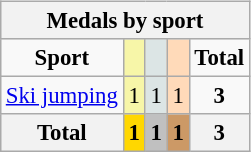<table class=wikitable style="font-size:95%; float:right">
<tr bgcolor=efefef>
<th colspan=7><strong>Medals by sport</strong></th>
</tr>
<tr align=center>
<td><strong>Sport</strong></td>
<td bgcolor=f7f6a8></td>
<td bgcolor=dce5e5></td>
<td bgcolor=ffdab9></td>
<td><strong>Total</strong></td>
</tr>
<tr align=center>
<td><a href='#'>Ski jumping</a></td>
<td style="background:#F7F6A8;">1</td>
<td style="background:#DCE5E5;">1</td>
<td style="background:#FFDAB9;">1</td>
<td><strong>3</strong></td>
</tr>
<tr align=center>
<th>Total</th>
<th style="background:gold">1</th>
<th style="background:silver">1</th>
<th style="background:#c96">1</th>
<th>3</th>
</tr>
</table>
